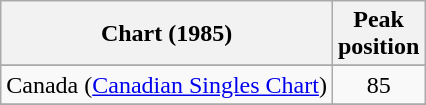<table class="wikitable">
<tr>
<th>Chart (1985)</th>
<th>Peak<br>position</th>
</tr>
<tr>
</tr>
<tr>
<td>Canada (<a href='#'>Canadian Singles Chart</a>)</td>
<td align="center">85</td>
</tr>
<tr>
</tr>
<tr>
</tr>
<tr>
</tr>
<tr>
</tr>
<tr>
</tr>
<tr>
</tr>
<tr>
</tr>
<tr>
</tr>
</table>
